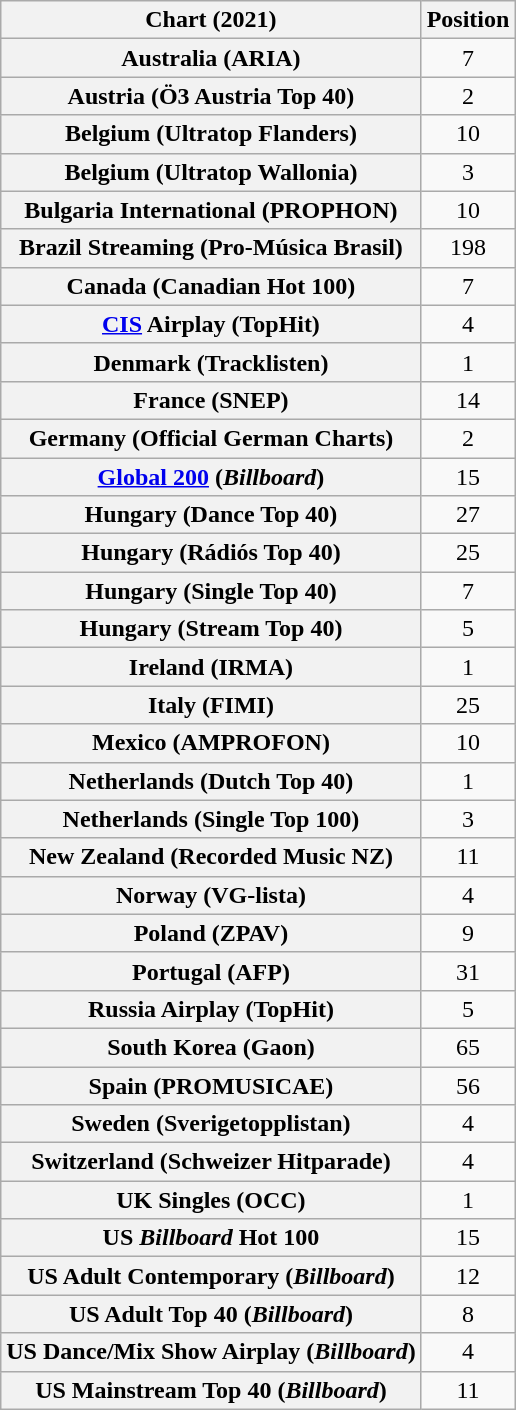<table class="wikitable sortable plainrowheaders" style="text-align:center">
<tr>
<th scope="col">Chart (2021)</th>
<th scope="col">Position</th>
</tr>
<tr>
<th scope="row">Australia (ARIA)</th>
<td>7</td>
</tr>
<tr>
<th scope="row">Austria (Ö3 Austria Top 40)</th>
<td>2</td>
</tr>
<tr>
<th scope="row">Belgium (Ultratop Flanders)</th>
<td>10</td>
</tr>
<tr>
<th scope="row">Belgium (Ultratop Wallonia)</th>
<td>3</td>
</tr>
<tr>
<th scope="row">Bulgaria International (PROPHON)</th>
<td>10</td>
</tr>
<tr>
<th scope="row">Brazil Streaming (Pro-Música Brasil)</th>
<td>198</td>
</tr>
<tr>
<th scope="row">Canada (Canadian Hot 100)</th>
<td>7</td>
</tr>
<tr>
<th scope="row"><a href='#'>CIS</a> Airplay (TopHit)</th>
<td>4</td>
</tr>
<tr>
<th scope="row">Denmark (Tracklisten)</th>
<td>1</td>
</tr>
<tr>
<th scope="row">France (SNEP)</th>
<td>14</td>
</tr>
<tr>
<th scope="row">Germany (Official German Charts)</th>
<td>2</td>
</tr>
<tr>
<th scope="row"><a href='#'>Global 200</a> (<em>Billboard</em>)</th>
<td>15</td>
</tr>
<tr>
<th scope="row">Hungary (Dance Top 40)</th>
<td>27</td>
</tr>
<tr>
<th scope="row">Hungary (Rádiós Top 40)</th>
<td>25</td>
</tr>
<tr>
<th scope="row">Hungary (Single Top 40)</th>
<td>7</td>
</tr>
<tr>
<th scope="row">Hungary (Stream Top 40)</th>
<td>5</td>
</tr>
<tr>
<th scope="row">Ireland (IRMA)</th>
<td>1</td>
</tr>
<tr>
<th scope="row">Italy (FIMI)</th>
<td>25</td>
</tr>
<tr>
<th scope="row">Mexico (AMPROFON)</th>
<td>10</td>
</tr>
<tr>
<th scope="row">Netherlands (Dutch Top 40)</th>
<td>1</td>
</tr>
<tr>
<th scope="row">Netherlands (Single Top 100)</th>
<td>3</td>
</tr>
<tr>
<th scope="row">New Zealand (Recorded Music NZ)</th>
<td>11</td>
</tr>
<tr>
<th scope="row">Norway (VG-lista)</th>
<td>4</td>
</tr>
<tr>
<th scope="row">Poland (ZPAV)</th>
<td>9</td>
</tr>
<tr>
<th scope="row">Portugal (AFP)</th>
<td>31</td>
</tr>
<tr>
<th scope="row">Russia Airplay (TopHit)</th>
<td>5</td>
</tr>
<tr>
<th scope="row">South Korea (Gaon)</th>
<td>65</td>
</tr>
<tr>
<th scope="row">Spain (PROMUSICAE)</th>
<td>56</td>
</tr>
<tr>
<th scope="row">Sweden (Sverigetopplistan)</th>
<td>4</td>
</tr>
<tr>
<th scope="row">Switzerland (Schweizer Hitparade)</th>
<td>4</td>
</tr>
<tr>
<th scope="row">UK Singles (OCC)</th>
<td>1</td>
</tr>
<tr>
<th scope="row">US <em>Billboard</em> Hot 100</th>
<td>15</td>
</tr>
<tr>
<th scope="row">US Adult Contemporary (<em>Billboard</em>)</th>
<td>12</td>
</tr>
<tr>
<th scope="row">US Adult Top 40 (<em>Billboard</em>)</th>
<td>8</td>
</tr>
<tr>
<th scope="row">US Dance/Mix Show Airplay (<em>Billboard</em>)</th>
<td>4</td>
</tr>
<tr>
<th scope="row">US Mainstream Top 40 (<em>Billboard</em>)</th>
<td>11</td>
</tr>
</table>
